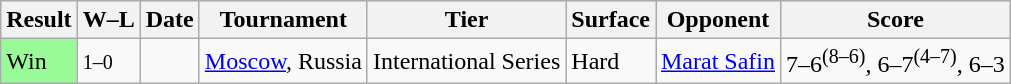<table class="sortable wikitable">
<tr>
<th>Result</th>
<th class="unsortable">W–L</th>
<th>Date</th>
<th>Tournament</th>
<th>Tier</th>
<th>Surface</th>
<th>Opponent</th>
<th class="unsortable">Score</th>
</tr>
<tr>
<td style="background:#98fb98;">Win</td>
<td><small>1–0</small></td>
<td><a href='#'></a></td>
<td><a href='#'>Moscow</a>, Russia</td>
<td>International Series</td>
<td>Hard</td>
<td> <a href='#'>Marat Safin</a></td>
<td>7–6<sup>(8–6)</sup>, 6–7<sup>(4–7)</sup>, 6–3</td>
</tr>
</table>
